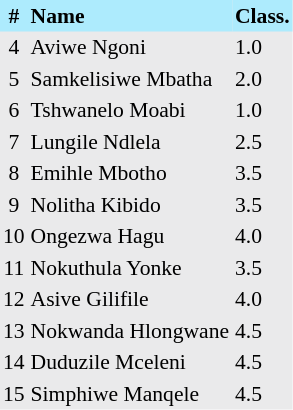<table border=0 cellpadding=2 cellspacing=0  |- bgcolor=#EAEAEB style="text-align:center; font-size:90%;">
<tr bgcolor=#ADEBFD>
<th>#</th>
<th align=left>Name</th>
<th align=left>Class.</th>
</tr>
<tr>
<td>4</td>
<td align=left>Aviwe Ngoni</td>
<td align=left>1.0</td>
</tr>
<tr>
<td>5</td>
<td align=left>Samkelisiwe Mbatha</td>
<td align=left>2.0</td>
</tr>
<tr>
<td>6</td>
<td align=left>Tshwanelo Moabi</td>
<td align=left>1.0</td>
</tr>
<tr>
<td>7</td>
<td align=left>Lungile Ndlela</td>
<td align=left>2.5</td>
</tr>
<tr>
<td>8</td>
<td align=left>Emihle Mbotho</td>
<td align=left>3.5</td>
</tr>
<tr>
<td>9</td>
<td align=left>Nolitha Kibido</td>
<td align=left>3.5</td>
</tr>
<tr>
<td>10</td>
<td align=left>Ongezwa Hagu</td>
<td align=left>4.0</td>
</tr>
<tr>
<td>11</td>
<td align=left>Nokuthula Yonke</td>
<td align=left>3.5</td>
</tr>
<tr>
<td>12</td>
<td align=left>Asive Gilifile</td>
<td align=left>4.0</td>
</tr>
<tr>
<td>13</td>
<td align=left>Nokwanda Hlongwane</td>
<td align=left>4.5</td>
</tr>
<tr>
<td>14</td>
<td align=left>Duduzile Mceleni</td>
<td align=left>4.5</td>
</tr>
<tr>
<td>15</td>
<td align=left>Simphiwe Manqele</td>
<td align=left>4.5</td>
</tr>
</table>
